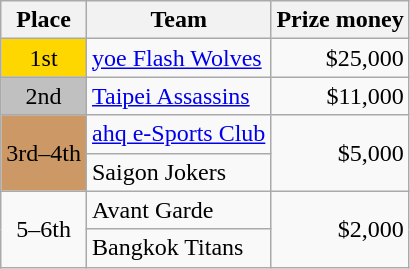<table class="wikitable" style="text-align:left">
<tr>
<th>Place</th>
<th>Team</th>
<th>Prize money</th>
</tr>
<tr>
<td style="text-align:center; background:gold;">1st</td>
<td><a href='#'>yoe Flash Wolves</a></td>
<td style="text-align:right">$25,000</td>
</tr>
<tr>
<td style="text-align:center; background:silver;">2nd</td>
<td><a href='#'>Taipei Assassins</a></td>
<td style="text-align:right">$11,000</td>
</tr>
<tr>
<td style="text-align:center; background:#c96;" rowspan="2">3rd–4th</td>
<td><a href='#'>ahq e-Sports Club</a></td>
<td style="text-align:right" rowspan="2">$5,000</td>
</tr>
<tr>
<td>Saigon Jokers</td>
</tr>
<tr>
<td style="text-align:center" rowspan="2">5–6th</td>
<td>Avant Garde</td>
<td style="text-align:right" rowspan="2">$2,000</td>
</tr>
<tr>
<td>Bangkok Titans</td>
</tr>
</table>
